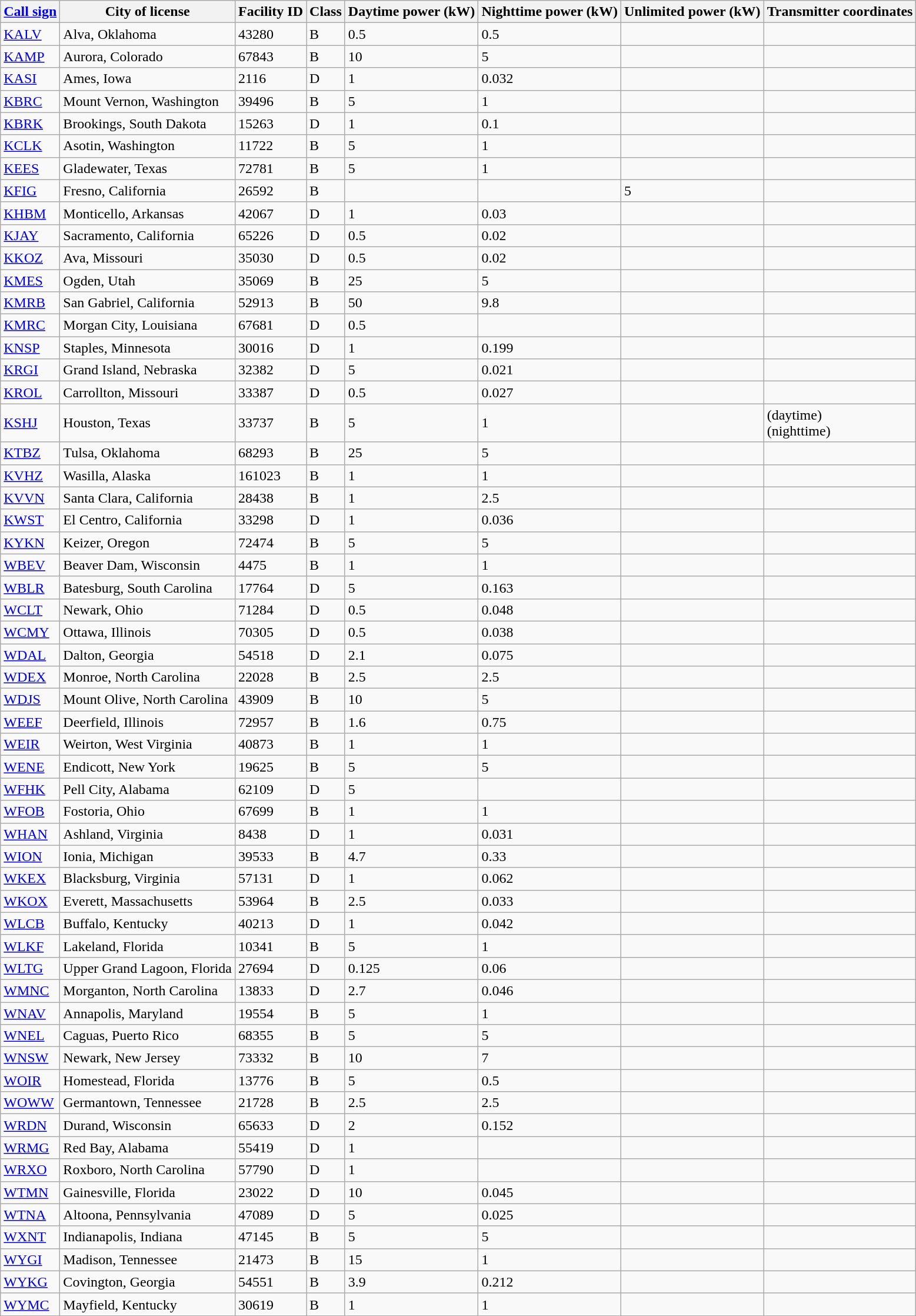<table class="wikitable sortable">
<tr>
<th><a href='#'>Call sign</a></th>
<th>City of license</th>
<th>Facility ID</th>
<th>Class</th>
<th>Daytime power (kW)</th>
<th>Nighttime power (kW)</th>
<th>Unlimited power (kW)</th>
<th>Transmitter coordinates</th>
</tr>
<tr>
<td><a href='#'>KALV</a></td>
<td>Alva, Oklahoma</td>
<td>43280</td>
<td>B</td>
<td>0.5</td>
<td>0.5</td>
<td></td>
<td></td>
</tr>
<tr>
<td><a href='#'>KAMP</a></td>
<td>Aurora, Colorado</td>
<td>67843</td>
<td>B</td>
<td>10</td>
<td>5</td>
<td></td>
<td></td>
</tr>
<tr>
<td><a href='#'>KASI</a></td>
<td>Ames, Iowa</td>
<td>2116</td>
<td>D</td>
<td>1</td>
<td>0.032</td>
<td></td>
<td></td>
</tr>
<tr>
<td><a href='#'>KBRC</a></td>
<td>Mount Vernon, Washington</td>
<td>39496</td>
<td>B</td>
<td>5</td>
<td>1</td>
<td></td>
<td></td>
</tr>
<tr>
<td><a href='#'>KBRK</a></td>
<td>Brookings, South Dakota</td>
<td>15263</td>
<td>D</td>
<td>1</td>
<td>0.1</td>
<td></td>
<td></td>
</tr>
<tr>
<td><a href='#'>KCLK</a></td>
<td>Asotin, Washington</td>
<td>11722</td>
<td>B</td>
<td>5</td>
<td>1</td>
<td></td>
<td></td>
</tr>
<tr>
<td><a href='#'>KEES</a></td>
<td>Gladewater, Texas</td>
<td>72781</td>
<td>B</td>
<td>5</td>
<td>1</td>
<td></td>
<td></td>
</tr>
<tr>
<td><a href='#'>KFIG</a></td>
<td>Fresno, California</td>
<td>26592</td>
<td>B</td>
<td></td>
<td></td>
<td>5</td>
<td></td>
</tr>
<tr>
<td><a href='#'>KHBM</a></td>
<td>Monticello, Arkansas</td>
<td>42067</td>
<td>D</td>
<td>1</td>
<td>0.03</td>
<td></td>
<td></td>
</tr>
<tr>
<td><a href='#'>KJAY</a></td>
<td>Sacramento, California</td>
<td>65226</td>
<td>D</td>
<td>0.5</td>
<td>0.02</td>
<td></td>
<td></td>
</tr>
<tr>
<td><a href='#'>KKOZ</a></td>
<td>Ava, Missouri</td>
<td>35030</td>
<td>D</td>
<td>0.5</td>
<td>0.02</td>
<td></td>
<td></td>
</tr>
<tr>
<td><a href='#'>KMES</a></td>
<td>Ogden, Utah</td>
<td>35069</td>
<td>B</td>
<td>25</td>
<td>5</td>
<td></td>
<td></td>
</tr>
<tr>
<td><a href='#'>KMRB</a></td>
<td>San Gabriel, California</td>
<td>52913</td>
<td>B</td>
<td>50</td>
<td>9.8</td>
<td></td>
<td></td>
</tr>
<tr>
<td><a href='#'>KMRC</a></td>
<td>Morgan City, Louisiana</td>
<td>67681</td>
<td>D</td>
<td>0.5</td>
<td></td>
<td></td>
<td></td>
</tr>
<tr>
<td><a href='#'>KNSP</a></td>
<td>Staples, Minnesota</td>
<td>30016</td>
<td>D</td>
<td>1</td>
<td>0.199</td>
<td></td>
<td></td>
</tr>
<tr>
<td><a href='#'>KRGI</a></td>
<td>Grand Island, Nebraska</td>
<td>32382</td>
<td>D</td>
<td>5</td>
<td>0.021</td>
<td></td>
<td></td>
</tr>
<tr>
<td><a href='#'>KROL</a></td>
<td>Carrollton, Missouri</td>
<td>33387</td>
<td>D</td>
<td>0.5</td>
<td>0.027</td>
<td></td>
<td></td>
</tr>
<tr>
<td><a href='#'>KSHJ</a></td>
<td>Houston, Texas</td>
<td>33737</td>
<td>B</td>
<td>5</td>
<td>1</td>
<td></td>
<td> (daytime)<br> (nighttime)</td>
</tr>
<tr>
<td><a href='#'>KTBZ</a></td>
<td>Tulsa, Oklahoma</td>
<td>68293</td>
<td>B</td>
<td>25</td>
<td>5</td>
<td></td>
<td></td>
</tr>
<tr>
<td><a href='#'>KVHZ</a></td>
<td>Wasilla, Alaska</td>
<td>161023</td>
<td>B</td>
<td>1</td>
<td>1</td>
<td></td>
<td></td>
</tr>
<tr>
<td><a href='#'>KVVN</a></td>
<td>Santa Clara, California</td>
<td>28438</td>
<td>B</td>
<td>1</td>
<td>2.5</td>
<td></td>
<td></td>
</tr>
<tr>
<td><a href='#'>KWST</a></td>
<td>El Centro, California</td>
<td>33298</td>
<td>D</td>
<td>1</td>
<td>0.036</td>
<td></td>
<td></td>
</tr>
<tr>
<td><a href='#'>KYKN</a></td>
<td>Keizer, Oregon</td>
<td>72474</td>
<td>B</td>
<td>5</td>
<td>5</td>
<td></td>
<td></td>
</tr>
<tr>
<td><a href='#'>WBEV</a></td>
<td>Beaver Dam, Wisconsin</td>
<td>4475</td>
<td>B</td>
<td>1</td>
<td>1</td>
<td></td>
<td></td>
</tr>
<tr>
<td><a href='#'>WBLR</a></td>
<td>Batesburg, South Carolina</td>
<td>17764</td>
<td>D</td>
<td>5</td>
<td>0.163</td>
<td></td>
<td></td>
</tr>
<tr>
<td><a href='#'>WCLT</a></td>
<td>Newark, Ohio</td>
<td>71284</td>
<td>D</td>
<td>0.5</td>
<td>0.048</td>
<td></td>
<td></td>
</tr>
<tr>
<td><a href='#'>WCMY</a></td>
<td>Ottawa, Illinois</td>
<td>70305</td>
<td>D</td>
<td>0.5</td>
<td>0.038</td>
<td></td>
<td></td>
</tr>
<tr>
<td><a href='#'>WDAL</a></td>
<td>Dalton, Georgia</td>
<td>54518</td>
<td>D</td>
<td>2.1</td>
<td>0.075</td>
<td></td>
<td></td>
</tr>
<tr>
<td><a href='#'>WDEX</a></td>
<td>Monroe, North Carolina</td>
<td>22028</td>
<td>B</td>
<td>2.5</td>
<td>2.5</td>
<td></td>
<td></td>
</tr>
<tr>
<td><a href='#'>WDJS</a></td>
<td>Mount Olive, North Carolina</td>
<td>43909</td>
<td>B</td>
<td>10</td>
<td>5</td>
<td></td>
<td></td>
</tr>
<tr>
<td><a href='#'>WEEF</a></td>
<td>Deerfield, Illinois</td>
<td>72957</td>
<td>B</td>
<td>1.6</td>
<td>0.75</td>
<td></td>
<td></td>
</tr>
<tr>
<td><a href='#'>WEIR</a></td>
<td>Weirton, West Virginia</td>
<td>40873</td>
<td>B</td>
<td>1</td>
<td>1</td>
<td></td>
<td></td>
</tr>
<tr>
<td><a href='#'>WENE</a></td>
<td>Endicott, New York</td>
<td>19625</td>
<td>B</td>
<td>5</td>
<td>5</td>
<td></td>
<td></td>
</tr>
<tr>
<td><a href='#'>WFHK</a></td>
<td>Pell City, Alabama</td>
<td>62109</td>
<td>D</td>
<td>5</td>
<td></td>
<td></td>
<td></td>
</tr>
<tr>
<td><a href='#'>WFOB</a></td>
<td>Fostoria, Ohio</td>
<td>67699</td>
<td>B</td>
<td>1</td>
<td>1</td>
<td></td>
<td></td>
</tr>
<tr>
<td><a href='#'>WHAN</a></td>
<td>Ashland, Virginia</td>
<td>8438</td>
<td>D</td>
<td>1</td>
<td>0.031</td>
<td></td>
<td></td>
</tr>
<tr>
<td><a href='#'>WION</a></td>
<td>Ionia, Michigan</td>
<td>39533</td>
<td>B</td>
<td>4.7</td>
<td>0.33</td>
<td></td>
<td></td>
</tr>
<tr>
<td><a href='#'>WKEX</a></td>
<td>Blacksburg, Virginia</td>
<td>57131</td>
<td>D</td>
<td>1</td>
<td>0.062</td>
<td></td>
<td></td>
</tr>
<tr>
<td><a href='#'>WKOX</a></td>
<td>Everett, Massachusetts</td>
<td>53964</td>
<td>B</td>
<td>2.5</td>
<td>0.033</td>
<td></td>
<td></td>
</tr>
<tr>
<td><a href='#'>WLCB</a></td>
<td>Buffalo, Kentucky</td>
<td>40213</td>
<td>D</td>
<td>1</td>
<td>0.042</td>
<td></td>
<td></td>
</tr>
<tr>
<td><a href='#'>WLKF</a></td>
<td>Lakeland, Florida</td>
<td>10341</td>
<td>B</td>
<td>5</td>
<td>1</td>
<td></td>
<td></td>
</tr>
<tr>
<td><a href='#'>WLTG</a></td>
<td>Upper Grand Lagoon, Florida</td>
<td>27694</td>
<td>D</td>
<td>0.125</td>
<td>0.06</td>
<td></td>
<td></td>
</tr>
<tr>
<td><a href='#'>WMNC</a></td>
<td>Morganton, North Carolina</td>
<td>13833</td>
<td>D</td>
<td>2.7</td>
<td>0.046</td>
<td></td>
<td></td>
</tr>
<tr>
<td><a href='#'>WNAV</a></td>
<td>Annapolis, Maryland</td>
<td>19554</td>
<td>B</td>
<td>5</td>
<td>1</td>
<td></td>
<td></td>
</tr>
<tr>
<td><a href='#'>WNEL</a></td>
<td>Caguas, Puerto Rico</td>
<td>68355</td>
<td>B</td>
<td>5</td>
<td>5</td>
<td></td>
<td></td>
</tr>
<tr>
<td><a href='#'>WNSW</a></td>
<td>Newark, New Jersey</td>
<td>73332</td>
<td>B</td>
<td>10</td>
<td>7</td>
<td></td>
<td></td>
</tr>
<tr>
<td><a href='#'>WOIR</a></td>
<td>Homestead, Florida</td>
<td>13776</td>
<td>B</td>
<td>5</td>
<td>0.5</td>
<td></td>
<td></td>
</tr>
<tr>
<td><a href='#'>WOWW</a></td>
<td>Germantown, Tennessee</td>
<td>21728</td>
<td>B</td>
<td>2.5</td>
<td>2.5</td>
<td></td>
<td></td>
</tr>
<tr>
<td><a href='#'>WRDN</a></td>
<td>Durand, Wisconsin</td>
<td>65633</td>
<td>D</td>
<td>2</td>
<td>0.152</td>
<td></td>
<td></td>
</tr>
<tr>
<td><a href='#'>WRMG</a></td>
<td>Red Bay, Alabama</td>
<td>55419</td>
<td>D</td>
<td>1</td>
<td></td>
<td></td>
<td></td>
</tr>
<tr>
<td><a href='#'>WRXO</a></td>
<td>Roxboro, North Carolina</td>
<td>57790</td>
<td>D</td>
<td>1</td>
<td></td>
<td></td>
<td></td>
</tr>
<tr>
<td><a href='#'>WTMN</a></td>
<td>Gainesville, Florida</td>
<td>23022</td>
<td>D</td>
<td>10</td>
<td>0.045</td>
<td></td>
<td></td>
</tr>
<tr>
<td><a href='#'>WTNA</a></td>
<td>Altoona, Pennsylvania</td>
<td>47089</td>
<td>D</td>
<td>5</td>
<td>0.025</td>
<td></td>
<td></td>
</tr>
<tr>
<td><a href='#'>WXNT</a></td>
<td>Indianapolis, Indiana</td>
<td>47145</td>
<td>B</td>
<td>5</td>
<td>5</td>
<td></td>
<td></td>
</tr>
<tr>
<td><a href='#'>WYGI</a></td>
<td>Madison, Tennessee</td>
<td>21473</td>
<td>B</td>
<td>15</td>
<td>1</td>
<td></td>
<td></td>
</tr>
<tr>
<td><a href='#'>WYKG</a></td>
<td>Covington, Georgia</td>
<td>54551</td>
<td>B</td>
<td>3.9</td>
<td>0.212</td>
<td></td>
<td></td>
</tr>
<tr>
<td><a href='#'>WYMC</a></td>
<td>Mayfield, Kentucky</td>
<td>30619</td>
<td>B</td>
<td>1</td>
<td>1</td>
<td></td>
<td></td>
</tr>
</table>
